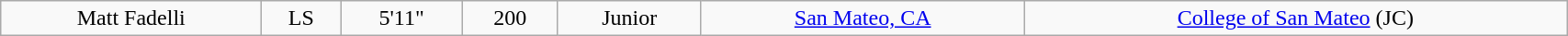<table style="width:90%; text-align:center;" class="wikitable">
<tr>
<td>Matt Fadelli</td>
<td>LS</td>
<td>5'11"</td>
<td>200</td>
<td>Junior</td>
<td><a href='#'>San Mateo, CA</a></td>
<td><a href='#'>College of San Mateo</a> (JC)</td>
</tr>
</table>
